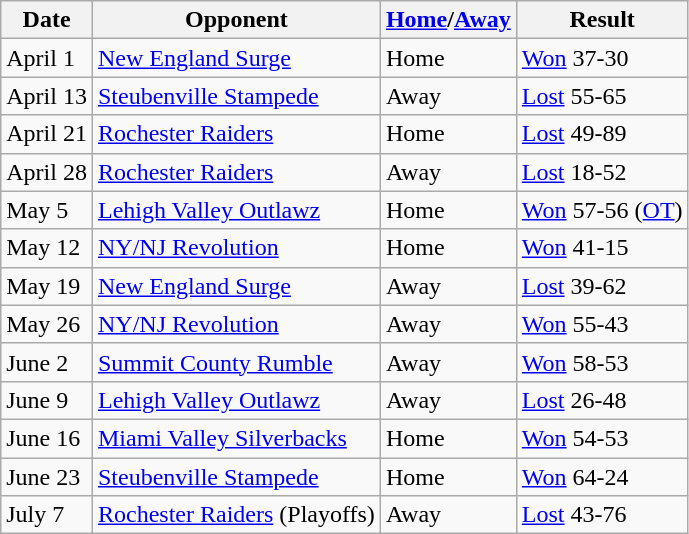<table class="wikitable">
<tr>
<th>Date</th>
<th>Opponent</th>
<th><a href='#'>Home</a>/<a href='#'>Away</a></th>
<th>Result</th>
</tr>
<tr>
<td>April 1</td>
<td><a href='#'>New England Surge</a></td>
<td>Home</td>
<td><a href='#'>Won</a> 37-30</td>
</tr>
<tr>
<td>April 13</td>
<td><a href='#'>Steubenville Stampede</a></td>
<td>Away</td>
<td><a href='#'>Lost</a> 55-65</td>
</tr>
<tr>
<td>April 21</td>
<td><a href='#'>Rochester Raiders</a></td>
<td>Home</td>
<td><a href='#'>Lost</a> 49-89</td>
</tr>
<tr>
<td>April 28</td>
<td><a href='#'>Rochester Raiders</a></td>
<td>Away</td>
<td><a href='#'>Lost</a> 18-52</td>
</tr>
<tr>
<td>May 5</td>
<td><a href='#'>Lehigh Valley Outlawz</a></td>
<td>Home</td>
<td><a href='#'>Won</a> 57-56 (<a href='#'>OT</a>)</td>
</tr>
<tr>
<td>May 12</td>
<td><a href='#'>NY/NJ Revolution</a></td>
<td>Home</td>
<td><a href='#'>Won</a> 41-15</td>
</tr>
<tr>
<td>May 19</td>
<td><a href='#'>New England Surge</a></td>
<td>Away</td>
<td><a href='#'>Lost</a> 39-62</td>
</tr>
<tr>
<td>May 26</td>
<td><a href='#'>NY/NJ Revolution</a></td>
<td>Away</td>
<td><a href='#'>Won</a> 55-43</td>
</tr>
<tr>
<td>June 2</td>
<td><a href='#'>Summit County Rumble</a></td>
<td>Away</td>
<td><a href='#'>Won</a> 58-53</td>
</tr>
<tr>
<td>June 9</td>
<td><a href='#'>Lehigh Valley Outlawz</a></td>
<td>Away</td>
<td><a href='#'>Lost</a> 26-48</td>
</tr>
<tr>
<td>June 16</td>
<td><a href='#'>Miami Valley Silverbacks</a></td>
<td>Home</td>
<td><a href='#'>Won</a> 54-53</td>
</tr>
<tr>
<td>June 23</td>
<td><a href='#'>Steubenville Stampede</a></td>
<td>Home</td>
<td><a href='#'>Won</a> 64-24</td>
</tr>
<tr>
<td>July 7</td>
<td><a href='#'>Rochester Raiders</a> (Playoffs)</td>
<td>Away</td>
<td><a href='#'>Lost</a> 43-76</td>
</tr>
</table>
